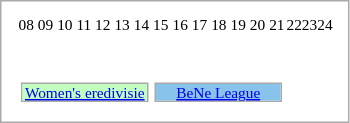<table Cellpadding="0" CellSpacing="0" border=0 style="font-size:80%;border:1px solid #AAAAAA;padding:10px">
<tr valign="bottom">
<td></td>
<td></td>
<td></td>
<td></td>
<td></td>
<td></td>
<td></td>
<td></td>
<td></td>
<td></td>
<td></td>
<td></td>
<td></td>
<td></td>
<td></td>
<td></td>
<td></td>
</tr>
<tr align=center style="font-size:80%;">
<td>08</td>
<td>09</td>
<td>10</td>
<td>11</td>
<td>12</td>
<td>13</td>
<td>14</td>
<td>15</td>
<td>16</td>
<td>17</td>
<td>18</td>
<td>19</td>
<td>20</td>
<td>21</td>
<td>22</td>
<td>23</td>
<td>24</td>
</tr>
<tr>
<td colspan="14"><br><table align="center">
<tr>
<td valign="top"><br><table Cellpadding="0" CellSpacing="0" style="font-size:80%;border:1px solid #AAAAAA;text-align:center;" width="85">
<tr bgcolor="#C0FFC0">
<td><a href='#'>Women's eredivisie</a></td>
</tr>
</table>
</td>
<td valign="top"><br><table Cellpadding="0" CellSpacing="0" style="font-size:80%;border:1px solid #AAAAAA;text-align:center;" width="85">
<tr bgcolor="#88C3EB">
<td><a href='#'>BeNe League</a></td>
</tr>
</table>
</td>
</tr>
</table>
</td>
</tr>
</table>
